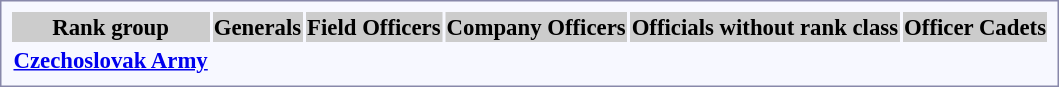<table style="border:1px solid #8888aa; background-color:#f7f8ff; padding:5px; font-size:95%; margin: 0px 12px 12px 0px;">
<tr style="background-color:#CCCCCC; text-align:center;">
<th>Rank group</th>
<th colspan=10>Generals</th>
<th colspan=6>Field Officers</th>
<th colspan=6>Company Officers</th>
<th colspan=2>Officials without rank class</th>
<th colspan=2>Officer Cadets</th>
</tr>
<tr style="text-align:center;">
<td rowspan=2><strong> <a href='#'>Czechoslovak Army</a></strong></td>
<td colspan=4 rowspan=2></td>
<td colspan=2></td>
<td colspan=2></td>
<td colspan=2></td>
<td colspan=2></td>
<td colspan=2></td>
<td colspan=2></td>
<td colspan=2></td>
<td colspan=2></td>
<td colspan=2></td>
<td colspan=2></td>
<td colspan=12></td>
</tr>
<tr style="text-align:center;">
<td colspan=2></td>
<td colspan=2></td>
<td colspan=2></td>
<td colspan=2></td>
<td colspan=2></td>
<td colspan=2></td>
<td colspan=2></td>
<td colspan=2></td>
<td colspan=2></td>
<td colspan=2></td>
<td colspan=12></td>
</tr>
</table>
